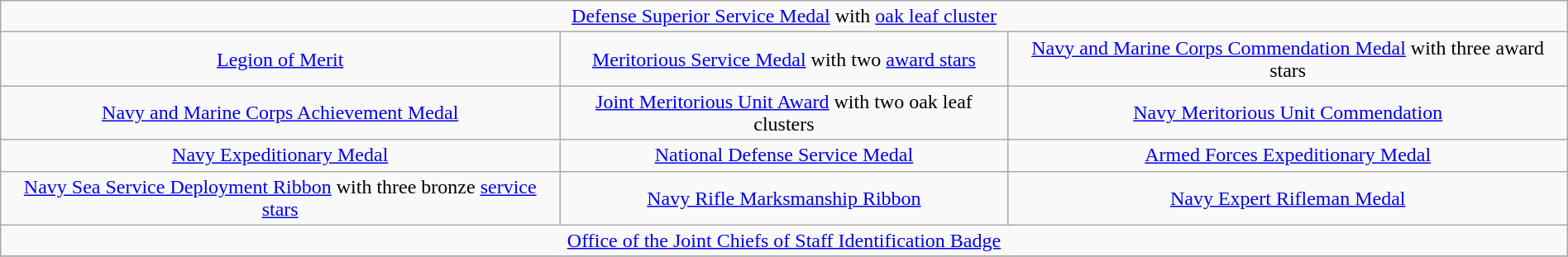<table class="wikitable" style="margin:1em auto; text-align:center;">
<tr>
<td colspan="6"><a href='#'>Defense Superior Service Medal</a> with <a href='#'>oak leaf cluster</a></td>
</tr>
<tr>
<td colspan="2"><a href='#'>Legion of Merit</a></td>
<td colspan="2"><a href='#'>Meritorious Service Medal</a> with two <a href='#'>award stars</a></td>
<td colspan="2"><a href='#'>Navy and Marine Corps Commendation Medal</a> with three award stars</td>
</tr>
<tr>
<td colspan="2"><a href='#'>Navy and Marine Corps Achievement Medal</a></td>
<td colspan="2"><a href='#'>Joint Meritorious Unit Award</a> with two oak leaf clusters</td>
<td colspan="2"><a href='#'>Navy Meritorious Unit Commendation</a></td>
</tr>
<tr>
<td colspan="2"><a href='#'>Navy Expeditionary Medal</a></td>
<td colspan="2"><a href='#'>National Defense Service Medal</a></td>
<td colspan="2"><a href='#'>Armed Forces Expeditionary Medal</a></td>
</tr>
<tr>
<td colspan="2"><a href='#'>Navy Sea Service Deployment Ribbon</a> with three bronze <a href='#'>service stars</a></td>
<td colspan="2"><a href='#'>Navy Rifle Marksmanship Ribbon</a></td>
<td colspan="2"><a href='#'>Navy Expert Rifleman Medal</a></td>
</tr>
<tr>
<td colspan="6"><a href='#'>Office of the Joint Chiefs of Staff Identification Badge</a></td>
</tr>
<tr>
</tr>
</table>
